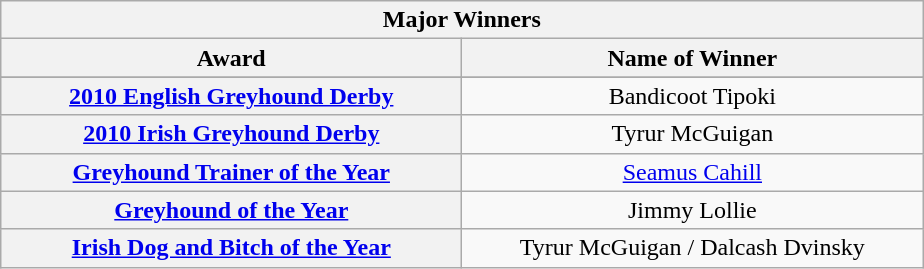<table class="wikitable">
<tr>
<th colspan="2">Major Winners</th>
</tr>
<tr>
<th width=300>Award</th>
<th width=300>Name of Winner</th>
</tr>
<tr>
</tr>
<tr align=center>
<th><a href='#'>2010 English Greyhound Derby</a></th>
<td>Bandicoot Tipoki</td>
</tr>
<tr align=center>
<th><a href='#'>2010 Irish Greyhound Derby</a></th>
<td>Tyrur McGuigan</td>
</tr>
<tr align=center>
<th><a href='#'>Greyhound Trainer of the Year</a></th>
<td><a href='#'>Seamus Cahill</a></td>
</tr>
<tr align=center>
<th><a href='#'>Greyhound of the Year</a></th>
<td>Jimmy Lollie</td>
</tr>
<tr align=center>
<th><a href='#'>Irish Dog and Bitch of the Year</a></th>
<td>Tyrur McGuigan / Dalcash Dvinsky</td>
</tr>
</table>
